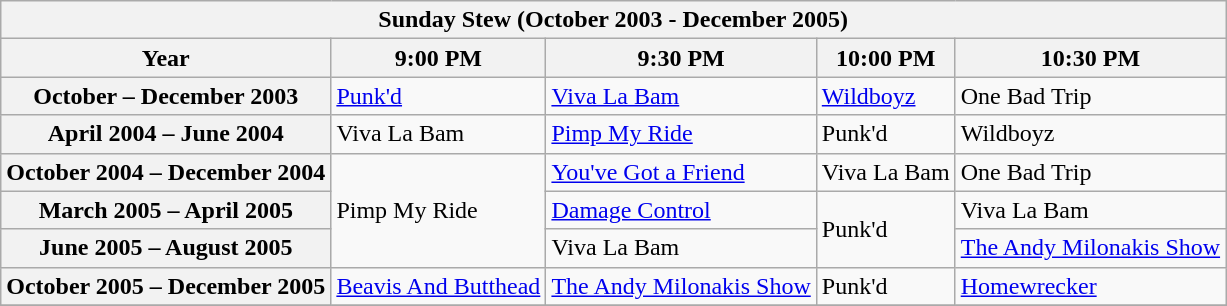<table class="wikitable">
<tr>
<th colspan="5">Sunday Stew (October 2003 - December 2005)</th>
</tr>
<tr>
<th>Year</th>
<th>9:00 PM</th>
<th>9:30 PM</th>
<th>10:00 PM</th>
<th>10:30 PM</th>
</tr>
<tr>
<th scope="row">October – December 2003</th>
<td><a href='#'>Punk'd</a></td>
<td><a href='#'>Viva La Bam</a></td>
<td><a href='#'>Wildboyz</a></td>
<td>One Bad Trip</td>
</tr>
<tr>
<th scope="row">April 2004 – June 2004</th>
<td>Viva La Bam</td>
<td><a href='#'>Pimp My Ride</a></td>
<td>Punk'd</td>
<td>Wildboyz</td>
</tr>
<tr>
<th scope="row">October 2004 – December 2004</th>
<td rowspan="3">Pimp My Ride</td>
<td><a href='#'>You've Got a Friend</a></td>
<td>Viva La Bam</td>
<td>One Bad Trip</td>
</tr>
<tr>
<th scope="row">March 2005 – April 2005</th>
<td><a href='#'>Damage Control</a></td>
<td rowspan="2">Punk'd</td>
<td>Viva La Bam</td>
</tr>
<tr>
<th scope="row">June 2005 – August 2005</th>
<td>Viva La Bam</td>
<td><a href='#'>The Andy Milonakis Show</a></td>
</tr>
<tr>
<th scope="row">October 2005 – December 2005</th>
<td><a href='#'>Beavis And Butthead</a></td>
<td><a href='#'>The Andy Milonakis Show</a></td>
<td>Punk'd</td>
<td><a href='#'>Homewrecker</a></td>
</tr>
<tr>
</tr>
</table>
